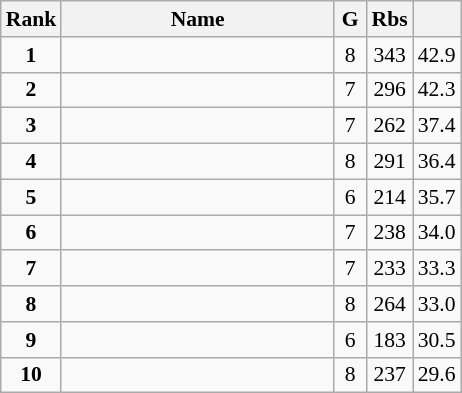<table class="wikitable" style="text-align:center; font-size:90%;">
<tr>
<th width=10px>Rank</th>
<th width=175px>Name</th>
<th width=15px>G</th>
<th width=10px>Rbs</th>
<th width=10px></th>
</tr>
<tr>
<td><strong>1</strong></td>
<td align=left><strong></strong></td>
<td>8</td>
<td>343</td>
<td>42.9</td>
</tr>
<tr>
<td><strong>2</strong></td>
<td align=left></td>
<td>7</td>
<td>296</td>
<td>42.3</td>
</tr>
<tr>
<td><strong>3</strong></td>
<td align=left></td>
<td>7</td>
<td>262</td>
<td>37.4</td>
</tr>
<tr>
<td><strong>4</strong></td>
<td align=left></td>
<td>8</td>
<td>291</td>
<td>36.4</td>
</tr>
<tr>
<td><strong>5</strong></td>
<td align=left></td>
<td>6</td>
<td>214</td>
<td>35.7</td>
</tr>
<tr>
<td><strong>6</strong></td>
<td align=left></td>
<td>7</td>
<td>238</td>
<td>34.0</td>
</tr>
<tr>
<td><strong>7</strong></td>
<td align=left></td>
<td>7</td>
<td>233</td>
<td>33.3</td>
</tr>
<tr>
<td><strong>8</strong></td>
<td align=left></td>
<td>8</td>
<td>264</td>
<td>33.0</td>
</tr>
<tr>
<td><strong>9</strong></td>
<td align=left></td>
<td>6</td>
<td>183</td>
<td>30.5</td>
</tr>
<tr>
<td><strong>10</strong></td>
<td align=left></td>
<td>8</td>
<td>237</td>
<td>29.6</td>
</tr>
</table>
